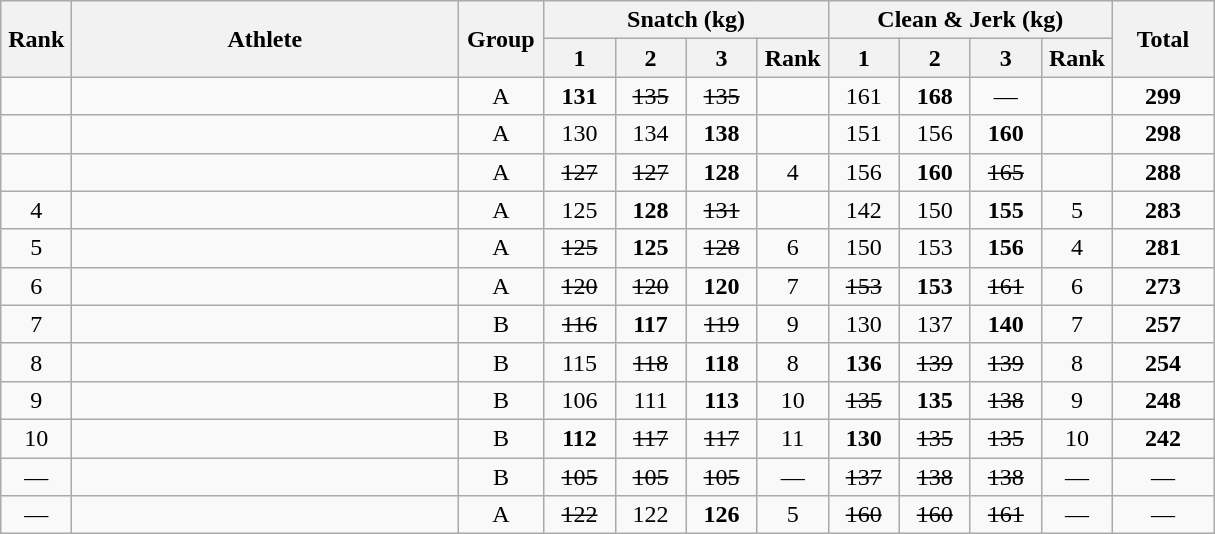<table class = "wikitable" style="text-align:center;">
<tr>
<th rowspan=2 width=40>Rank</th>
<th rowspan=2 width=250>Athlete</th>
<th rowspan=2 width=50>Group</th>
<th colspan=4>Snatch (kg)</th>
<th colspan=4>Clean & Jerk (kg)</th>
<th rowspan=2 width=60>Total</th>
</tr>
<tr>
<th width=40>1</th>
<th width=40>2</th>
<th width=40>3</th>
<th width=40>Rank</th>
<th width=40>1</th>
<th width=40>2</th>
<th width=40>3</th>
<th width=40>Rank</th>
</tr>
<tr>
<td></td>
<td align=left></td>
<td>A</td>
<td><strong>131</strong></td>
<td><s>135</s></td>
<td><s>135</s></td>
<td></td>
<td>161</td>
<td><strong>168</strong></td>
<td>—</td>
<td></td>
<td><strong>299</strong></td>
</tr>
<tr>
<td></td>
<td align=left></td>
<td>A</td>
<td>130</td>
<td>134</td>
<td><strong>138</strong></td>
<td></td>
<td>151</td>
<td>156</td>
<td><strong>160</strong></td>
<td></td>
<td><strong>298</strong></td>
</tr>
<tr>
<td></td>
<td align=left></td>
<td>A</td>
<td><s>127</s></td>
<td><s>127</s></td>
<td><strong>128</strong></td>
<td>4</td>
<td>156</td>
<td><strong>160</strong></td>
<td><s>165</s></td>
<td></td>
<td><strong>288</strong></td>
</tr>
<tr>
<td>4</td>
<td align=left></td>
<td>A</td>
<td>125</td>
<td><strong>128</strong></td>
<td><s>131</s></td>
<td></td>
<td>142</td>
<td>150</td>
<td><strong>155</strong></td>
<td>5</td>
<td><strong>283</strong></td>
</tr>
<tr>
<td>5</td>
<td align=left></td>
<td>A</td>
<td><s>125</s></td>
<td><strong>125</strong></td>
<td><s>128</s></td>
<td>6</td>
<td>150</td>
<td>153</td>
<td><strong>156</strong></td>
<td>4</td>
<td><strong>281</strong></td>
</tr>
<tr>
<td>6</td>
<td align=left></td>
<td>A</td>
<td><s>120</s></td>
<td><s>120</s></td>
<td><strong>120</strong></td>
<td>7</td>
<td><s>153</s></td>
<td><strong>153</strong></td>
<td><s>161</s></td>
<td>6</td>
<td><strong>273</strong></td>
</tr>
<tr>
<td>7</td>
<td align=left></td>
<td>B</td>
<td><s>116</s></td>
<td><strong>117</strong></td>
<td><s>119</s></td>
<td>9</td>
<td>130</td>
<td>137</td>
<td><strong>140</strong></td>
<td>7</td>
<td><strong>257</strong></td>
</tr>
<tr>
<td>8</td>
<td align=left></td>
<td>B</td>
<td>115</td>
<td><s>118</s></td>
<td><strong>118</strong></td>
<td>8</td>
<td><strong>136</strong></td>
<td><s>139</s></td>
<td><s>139</s></td>
<td>8</td>
<td><strong>254</strong></td>
</tr>
<tr>
<td>9</td>
<td align=left></td>
<td>B</td>
<td>106</td>
<td>111</td>
<td><strong>113</strong></td>
<td>10</td>
<td><s>135</s></td>
<td><strong>135</strong></td>
<td><s>138</s></td>
<td>9</td>
<td><strong>248</strong></td>
</tr>
<tr>
<td>10</td>
<td align=left></td>
<td>B</td>
<td><strong>112</strong></td>
<td><s>117</s></td>
<td><s>117</s></td>
<td>11</td>
<td><strong>130</strong></td>
<td><s>135</s></td>
<td><s>135</s></td>
<td>10</td>
<td><strong>242</strong></td>
</tr>
<tr>
<td>—</td>
<td align=left></td>
<td>B</td>
<td><s>105</s></td>
<td><s>105</s></td>
<td><s>105</s></td>
<td>—</td>
<td><s>137</s></td>
<td><s>138</s></td>
<td><s>138</s></td>
<td>—</td>
<td>—</td>
</tr>
<tr>
<td>—</td>
<td align=left></td>
<td>A</td>
<td><s>122</s></td>
<td>122</td>
<td><strong>126</strong></td>
<td>5</td>
<td><s>160</s></td>
<td><s>160</s></td>
<td><s>161</s></td>
<td>—</td>
<td>—</td>
</tr>
</table>
